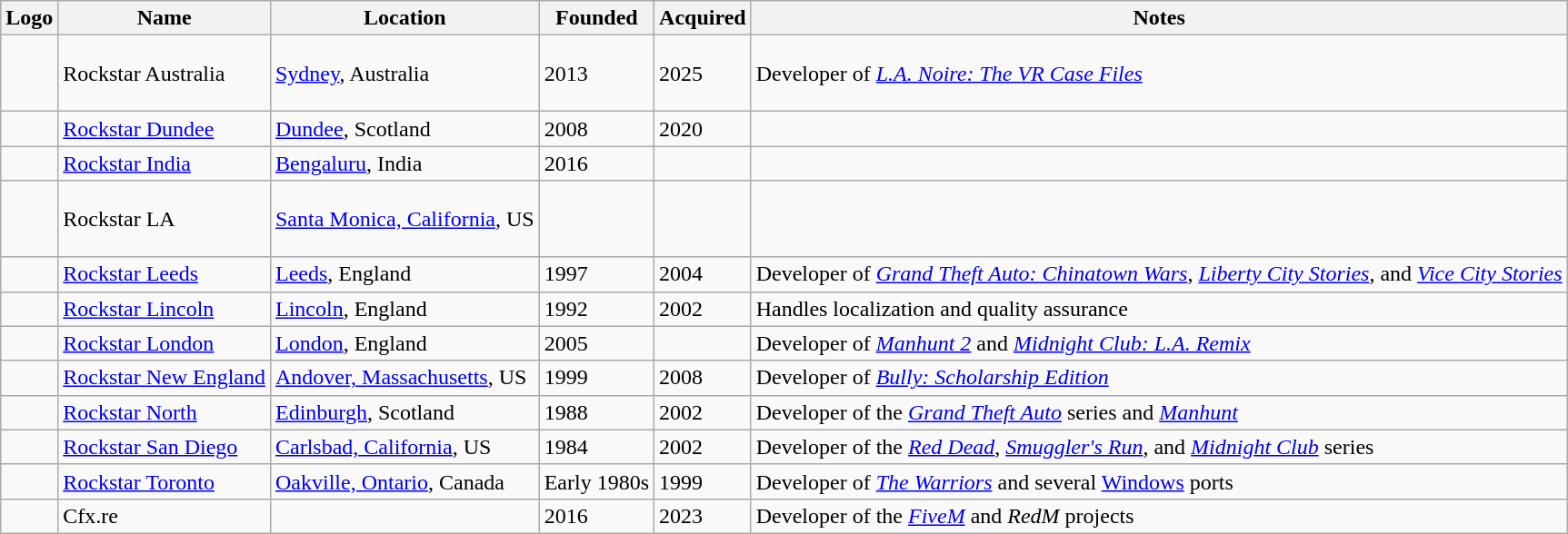<table class="wikitable sortable">
<tr>
<th>Logo</th>
<th>Name</th>
<th>Location</th>
<th>Founded</th>
<th>Acquired</th>
<th>Notes</th>
</tr>
<tr style=height:3.5em>
<td></td>
<td>Rockstar Australia</td>
<td><a href='#'>Sydney</a>, Australia</td>
<td>2013</td>
<td>2025</td>
<td>Developer of <em><a href='#'>L.A. Noire: The VR Case Files</a></em></td>
</tr>
<tr>
<td></td>
<td><a href='#'>Rockstar Dundee</a></td>
<td><a href='#'>Dundee</a>, Scotland</td>
<td>2008</td>
<td>2020</td>
<td></td>
</tr>
<tr>
<td></td>
<td><a href='#'>Rockstar India</a></td>
<td><a href='#'>Bengaluru</a>, India</td>
<td>2016</td>
<td></td>
<td></td>
</tr>
<tr style=height:3.5em>
<td></td>
<td>Rockstar LA</td>
<td><a href='#'>Santa Monica, California</a>, US</td>
<td></td>
<td></td>
<td></td>
</tr>
<tr>
<td></td>
<td><a href='#'>Rockstar Leeds</a></td>
<td><a href='#'>Leeds</a>, England</td>
<td>1997</td>
<td>2004</td>
<td>Developer of <em><a href='#'>Grand Theft Auto: Chinatown Wars</a></em>, <em><a href='#'>Liberty City Stories</a></em>, and <em><a href='#'>Vice City Stories</a></em></td>
</tr>
<tr>
<td></td>
<td><a href='#'>Rockstar Lincoln</a></td>
<td><a href='#'>Lincoln</a>, England</td>
<td>1992</td>
<td>2002</td>
<td>Handles localization and quality assurance</td>
</tr>
<tr>
<td></td>
<td><a href='#'>Rockstar London</a></td>
<td><a href='#'>London</a>, England</td>
<td>2005</td>
<td></td>
<td>Developer of <em><a href='#'>Manhunt 2</a></em> and <em><a href='#'>Midnight Club: L.A. Remix</a></em></td>
</tr>
<tr>
<td></td>
<td><a href='#'>Rockstar New England</a></td>
<td><a href='#'>Andover, Massachusetts</a>, US</td>
<td>1999</td>
<td>2008</td>
<td>Developer of <em><a href='#'>Bully: Scholarship Edition</a></em></td>
</tr>
<tr>
<td></td>
<td><a href='#'>Rockstar North</a></td>
<td><a href='#'>Edinburgh</a>, Scotland</td>
<td>1988</td>
<td>2002</td>
<td>Developer of the <em><a href='#'>Grand Theft Auto</a></em> series and <em><a href='#'>Manhunt</a></em></td>
</tr>
<tr>
<td></td>
<td><a href='#'>Rockstar San Diego</a></td>
<td><a href='#'>Carlsbad, California</a>, US</td>
<td>1984</td>
<td>2002</td>
<td>Developer of the <em><a href='#'>Red Dead</a></em>, <em><a href='#'>Smuggler's Run</a></em>, and <em><a href='#'>Midnight Club</a></em> series</td>
</tr>
<tr>
<td></td>
<td><a href='#'>Rockstar Toronto</a></td>
<td><a href='#'>Oakville, Ontario</a>, Canada</td>
<td>Early 1980s</td>
<td>1999</td>
<td>Developer of <em><a href='#'>The Warriors</a></em> and several <a href='#'>Windows</a> ports</td>
</tr>
<tr>
<td></td>
<td>Cfx.re</td>
<td></td>
<td>2016</td>
<td>2023</td>
<td>Developer of the <em><a href='#'>FiveM</a></em> and <em>RedM</em> projects</td>
</tr>
</table>
